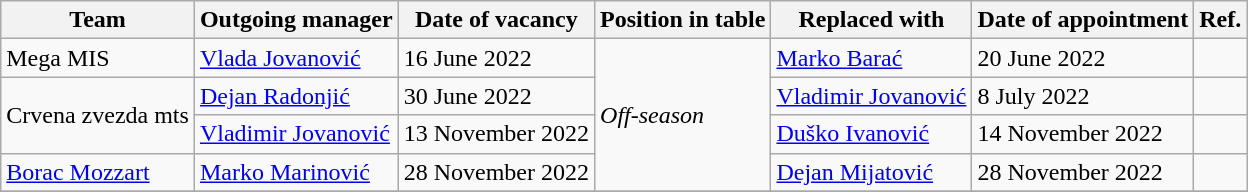<table class="wikitable sortable">
<tr>
<th>Team</th>
<th>Outgoing manager</th>
<th>Date of vacancy</th>
<th>Position in table</th>
<th>Replaced with</th>
<th>Date of appointment</th>
<th>Ref.</th>
</tr>
<tr>
<td>Mega MIS</td>
<td> <a href='#'>Vlada Jovanović</a></td>
<td>16 June 2022</td>
<td rowspan=4><em>Off-season</em></td>
<td> <a href='#'>Marko Barać</a></td>
<td>20 June 2022</td>
<td></td>
</tr>
<tr>
<td rowspan=2>Crvena zvezda mts</td>
<td> <a href='#'>Dejan Radonjić</a></td>
<td>30 June 2022</td>
<td> <a href='#'>Vladimir Jovanović</a></td>
<td>8 July 2022</td>
<td></td>
</tr>
<tr>
<td> <a href='#'>Vladimir Jovanović</a></td>
<td>13 November 2022</td>
<td> <a href='#'>Duško Ivanović</a></td>
<td>14 November 2022</td>
<td></td>
</tr>
<tr>
<td><a href='#'>Borac Mozzart</a></td>
<td> <a href='#'>Marko Marinović</a></td>
<td>28 November 2022</td>
<td> <a href='#'>Dejan Mijatović</a></td>
<td>28 November 2022</td>
<td></td>
</tr>
<tr>
</tr>
</table>
